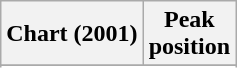<table class="wikitable sortable plainrowheaders" style="text-align:center">
<tr>
<th scope="col">Chart (2001)</th>
<th scope="col">Peak<br>position</th>
</tr>
<tr>
</tr>
<tr>
</tr>
</table>
